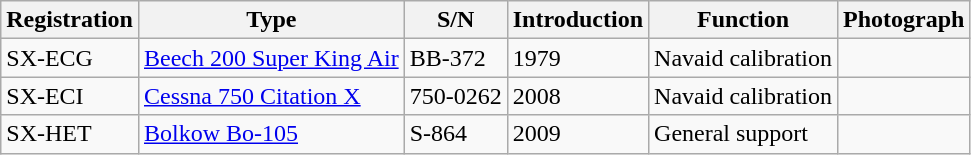<table class="wikitable">
<tr>
<th>Registration</th>
<th>Type</th>
<th>S/N</th>
<th>Introduction</th>
<th>Function</th>
<th>Photograph</th>
</tr>
<tr>
<td>SX-ECG</td>
<td><a href='#'>Beech 200 Super King Air</a></td>
<td>BB-372</td>
<td>1979</td>
<td>Navaid calibration</td>
<td></td>
</tr>
<tr>
<td>SX-ECI</td>
<td><a href='#'>Cessna 750 Citation X</a></td>
<td>750-0262</td>
<td>2008</td>
<td>Navaid calibration</td>
<td></td>
</tr>
<tr>
<td>SX-HET</td>
<td><a href='#'>Bolkow Bo-105</a></td>
<td>S-864</td>
<td>2009</td>
<td>General support</td>
<td></td>
</tr>
</table>
